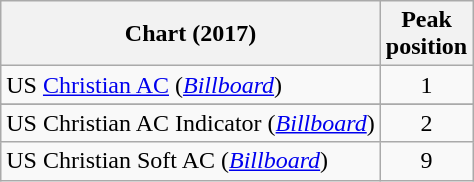<table class="wikitable sortable plainrowheaders" style="text-align:center">
<tr>
<th scope="col">Chart (2017)</th>
<th scope="col">Peak<br> position</th>
</tr>
<tr>
<td align="left">US <a href='#'>Christian AC</a> (<em><a href='#'>Billboard</a></em>)</td>
<td>1</td>
</tr>
<tr>
</tr>
<tr>
</tr>
<tr>
<td align="left">US Christian AC Indicator (<em><a href='#'>Billboard</a></em>)</td>
<td align="center">2</td>
</tr>
<tr>
<td align="left">US Christian Soft AC (<em><a href='#'>Billboard</a></em>)</td>
<td align="center">9</td>
</tr>
</table>
